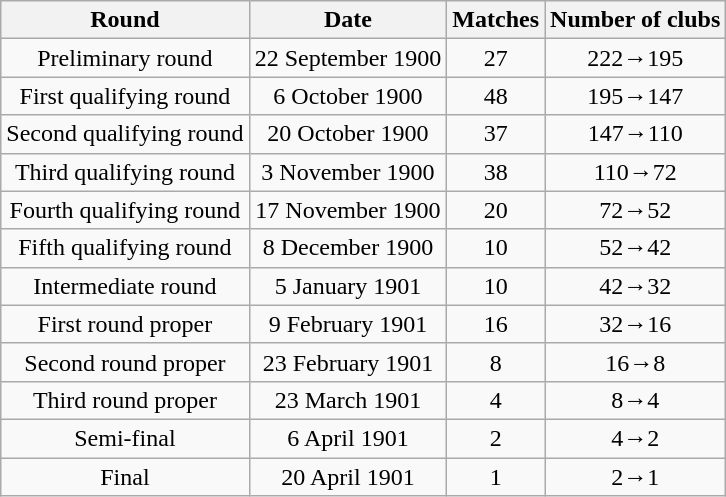<table class="wikitable" style="text-align: center">
<tr>
<th>Round</th>
<th>Date</th>
<th>Matches</th>
<th>Number of clubs</th>
</tr>
<tr>
<td>Preliminary round</td>
<td>22 September 1900</td>
<td>27</td>
<td>222→195</td>
</tr>
<tr>
<td>First qualifying round</td>
<td>6 October 1900</td>
<td>48</td>
<td>195→147</td>
</tr>
<tr>
<td>Second qualifying round</td>
<td>20 October 1900</td>
<td>37</td>
<td>147→110</td>
</tr>
<tr>
<td>Third qualifying round</td>
<td>3 November 1900</td>
<td>38</td>
<td>110→72</td>
</tr>
<tr>
<td>Fourth qualifying round</td>
<td>17 November 1900</td>
<td>20</td>
<td>72→52</td>
</tr>
<tr>
<td>Fifth qualifying round</td>
<td>8 December 1900</td>
<td>10</td>
<td>52→42</td>
</tr>
<tr>
<td>Intermediate round</td>
<td>5 January 1901</td>
<td>10</td>
<td>42→32</td>
</tr>
<tr>
<td>First round proper</td>
<td>9 February 1901</td>
<td>16</td>
<td>32→16</td>
</tr>
<tr>
<td>Second round proper</td>
<td>23 February 1901</td>
<td>8</td>
<td>16→8</td>
</tr>
<tr>
<td>Third round proper</td>
<td>23 March 1901</td>
<td>4</td>
<td>8→4</td>
</tr>
<tr>
<td>Semi-final</td>
<td>6 April 1901</td>
<td>2</td>
<td>4→2</td>
</tr>
<tr>
<td>Final</td>
<td>20 April 1901</td>
<td>1</td>
<td>2→1</td>
</tr>
</table>
